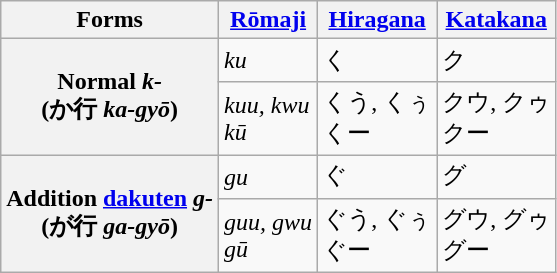<table class="wikitable">
<tr>
<th>Forms</th>
<th><a href='#'>Rōmaji</a></th>
<th><a href='#'>Hiragana</a></th>
<th><a href='#'>Katakana</a></th>
</tr>
<tr>
<th rowspan="2">Normal <em>k-</em><br>(か行 <em>ka-gyō</em>)</th>
<td><em>ku</em></td>
<td>く</td>
<td>ク</td>
</tr>
<tr>
<td><em>kuu, kwu</em><br><em>kū</em></td>
<td>くう, くぅ<br>くー</td>
<td>クウ, クゥ<br>クー</td>
</tr>
<tr>
<th rowspan="2">Addition <a href='#'>dakuten</a> <em>g-</em><br>(が行 <em>ga-gyō</em>)</th>
<td><em>gu</em></td>
<td>ぐ</td>
<td>グ</td>
</tr>
<tr>
<td><em>guu, gwu</em><br><em>gū</em></td>
<td>ぐう, ぐぅ<br>ぐー</td>
<td>グウ, グゥ<br>グー</td>
</tr>
</table>
